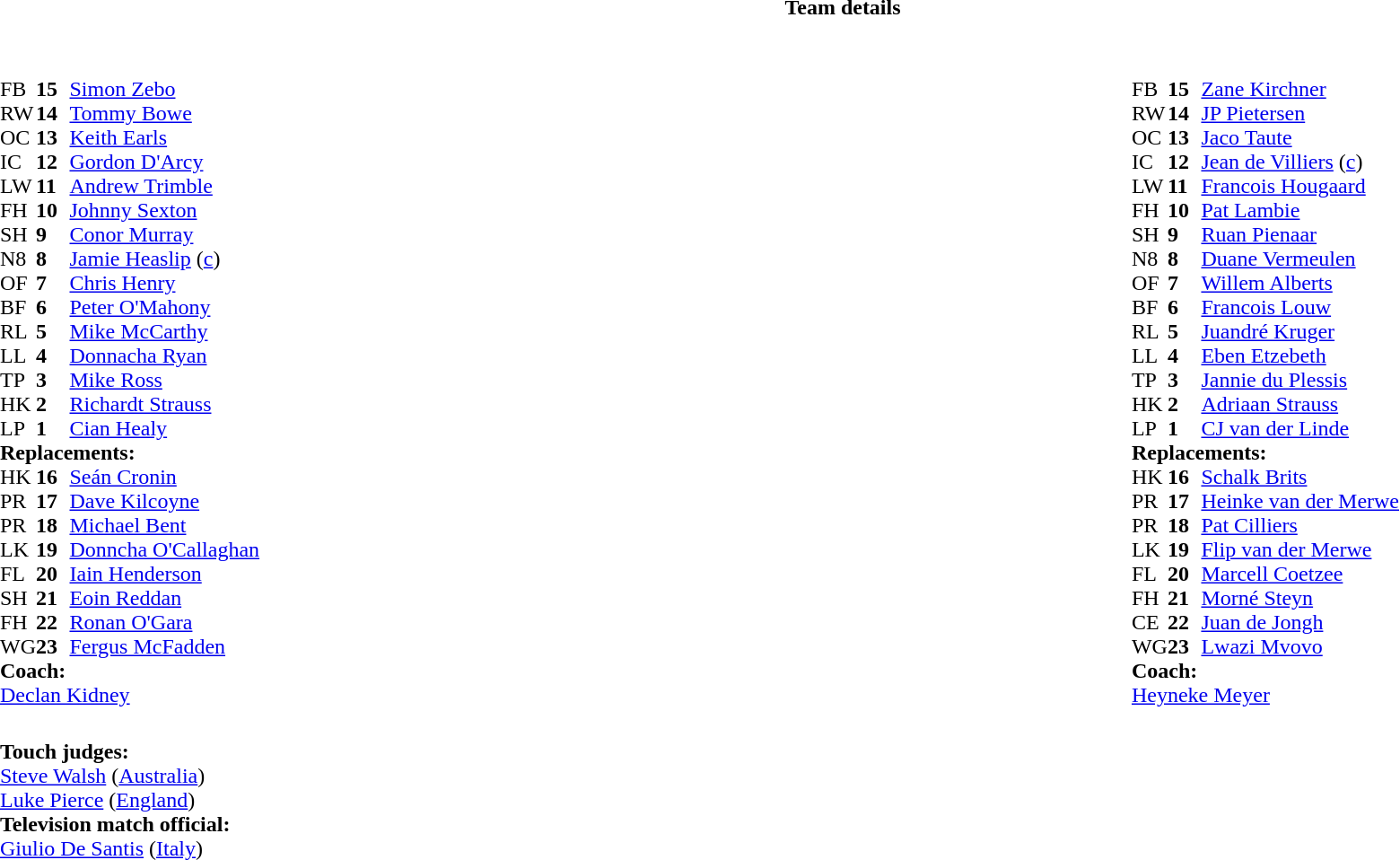<table border="0" width="100%" class="collapsible collapsed">
<tr>
<th>Team details</th>
</tr>
<tr>
<td><br><table width="100%">
<tr>
<td valign="top" width="50%"><br><table style="font-size: 100%" cellspacing="0" cellpadding="0">
<tr>
<th width="25"></th>
<th width="25"></th>
</tr>
<tr>
<td>FB</td>
<td><strong>15</strong></td>
<td><a href='#'>Simon Zebo</a></td>
</tr>
<tr>
<td>RW</td>
<td><strong>14</strong></td>
<td><a href='#'>Tommy Bowe</a></td>
</tr>
<tr>
<td>OC</td>
<td><strong>13</strong></td>
<td><a href='#'>Keith Earls</a></td>
</tr>
<tr>
<td>IC</td>
<td><strong>12</strong></td>
<td><a href='#'>Gordon D'Arcy</a></td>
<td></td>
<td></td>
</tr>
<tr>
<td>LW</td>
<td><strong>11</strong></td>
<td><a href='#'>Andrew Trimble</a></td>
<td></td>
<td></td>
</tr>
<tr>
<td>FH</td>
<td><strong>10</strong></td>
<td><a href='#'>Johnny Sexton</a></td>
</tr>
<tr>
<td>SH</td>
<td><strong>9</strong></td>
<td><a href='#'>Conor Murray</a></td>
<td></td>
<td></td>
</tr>
<tr>
<td>N8</td>
<td><strong>8</strong></td>
<td><a href='#'>Jamie Heaslip</a> (<a href='#'>c</a>)</td>
<td></td>
</tr>
<tr>
<td>OF</td>
<td><strong>7</strong></td>
<td><a href='#'>Chris Henry</a></td>
</tr>
<tr>
<td>BF</td>
<td><strong>6</strong></td>
<td><a href='#'>Peter O'Mahony</a></td>
<td></td>
<td></td>
</tr>
<tr>
<td>RL</td>
<td><strong>5</strong></td>
<td><a href='#'>Mike McCarthy</a></td>
<td></td>
<td></td>
<td></td>
<td></td>
</tr>
<tr>
<td>LL</td>
<td><strong>4</strong></td>
<td><a href='#'>Donnacha Ryan</a></td>
<td></td>
<td colspan="2"></td>
</tr>
<tr>
<td>TP</td>
<td><strong>3</strong></td>
<td><a href='#'>Mike Ross</a></td>
<td></td>
<td></td>
</tr>
<tr>
<td>HK</td>
<td><strong>2</strong></td>
<td><a href='#'>Richardt Strauss</a></td>
<td></td>
<td colspan="2"></td>
<td></td>
</tr>
<tr>
<td>LP</td>
<td><strong>1</strong></td>
<td><a href='#'>Cian Healy</a></td>
<td></td>
<td colspan="2"></td>
</tr>
<tr>
<td colspan=3><strong>Replacements:</strong></td>
</tr>
<tr>
<td>HK</td>
<td><strong>16</strong></td>
<td><a href='#'>Seán Cronin</a></td>
<td></td>
<td></td>
<td></td>
<td></td>
</tr>
<tr>
<td>PR</td>
<td><strong>17</strong></td>
<td><a href='#'>Dave Kilcoyne</a></td>
<td></td>
<td></td>
<td></td>
</tr>
<tr>
<td>PR</td>
<td><strong>18</strong></td>
<td><a href='#'>Michael Bent</a></td>
<td></td>
<td></td>
</tr>
<tr>
<td>LK</td>
<td><strong>19</strong></td>
<td><a href='#'>Donncha O'Callaghan</a></td>
<td></td>
<td></td>
<td></td>
<td></td>
</tr>
<tr>
<td>FL</td>
<td><strong>20</strong></td>
<td><a href='#'>Iain Henderson</a></td>
<td></td>
<td></td>
</tr>
<tr>
<td>SH</td>
<td><strong>21</strong></td>
<td><a href='#'>Eoin Reddan</a></td>
<td></td>
<td></td>
</tr>
<tr>
<td>FH</td>
<td><strong>22</strong></td>
<td><a href='#'>Ronan O'Gara</a></td>
<td></td>
<td></td>
</tr>
<tr>
<td>WG</td>
<td><strong>23</strong></td>
<td><a href='#'>Fergus McFadden</a></td>
<td></td>
<td></td>
</tr>
<tr>
<td colspan=3><strong>Coach:</strong></td>
</tr>
<tr>
<td colspan="4"><a href='#'>Declan Kidney</a></td>
</tr>
</table>
</td>
<td valign="top" width="50%"><br><table style="font-size: 100%" cellspacing="0" cellpadding="0" align="center">
<tr>
<th width="25"></th>
<th width="25"></th>
</tr>
<tr>
<td>FB</td>
<td><strong>15</strong></td>
<td><a href='#'>Zane Kirchner</a></td>
</tr>
<tr>
<td>RW</td>
<td><strong>14</strong></td>
<td><a href='#'>JP Pietersen</a></td>
<td></td>
</tr>
<tr>
<td>OC</td>
<td><strong>13</strong></td>
<td><a href='#'>Jaco Taute</a></td>
</tr>
<tr>
<td>IC</td>
<td><strong>12</strong></td>
<td><a href='#'>Jean de Villiers</a> (<a href='#'>c</a>)</td>
</tr>
<tr>
<td>LW</td>
<td><strong>11</strong></td>
<td><a href='#'>Francois Hougaard</a></td>
</tr>
<tr>
<td>FH</td>
<td><strong>10</strong></td>
<td><a href='#'>Pat Lambie</a></td>
</tr>
<tr>
<td>SH</td>
<td><strong>9</strong></td>
<td><a href='#'>Ruan Pienaar</a></td>
</tr>
<tr>
<td>N8</td>
<td><strong>8</strong></td>
<td><a href='#'>Duane Vermeulen</a></td>
</tr>
<tr>
<td>OF</td>
<td><strong>7</strong></td>
<td><a href='#'>Willem Alberts</a></td>
<td></td>
<td></td>
</tr>
<tr>
<td>BF</td>
<td><strong>6</strong></td>
<td><a href='#'>Francois Louw</a></td>
</tr>
<tr>
<td>RL</td>
<td><strong>5</strong></td>
<td><a href='#'>Juandré Kruger</a></td>
</tr>
<tr>
<td>LL</td>
<td><strong>4</strong></td>
<td><a href='#'>Eben Etzebeth</a></td>
<td></td>
<td></td>
</tr>
<tr>
<td>TP</td>
<td><strong>3</strong></td>
<td><a href='#'>Jannie du Plessis</a></td>
<td></td>
<td></td>
</tr>
<tr>
<td>HK</td>
<td><strong>2</strong></td>
<td><a href='#'>Adriaan Strauss</a></td>
</tr>
<tr>
<td>LP</td>
<td><strong>1</strong></td>
<td><a href='#'>CJ van der Linde</a></td>
<td></td>
<td></td>
</tr>
<tr>
<td colspan=3><strong>Replacements:</strong></td>
</tr>
<tr>
<td>HK</td>
<td><strong>16</strong></td>
<td><a href='#'>Schalk Brits</a></td>
</tr>
<tr>
<td>PR</td>
<td><strong>17</strong></td>
<td><a href='#'>Heinke van der Merwe</a></td>
<td></td>
<td></td>
</tr>
<tr>
<td>PR</td>
<td><strong>18</strong></td>
<td><a href='#'>Pat Cilliers</a></td>
<td></td>
<td></td>
</tr>
<tr>
<td>LK</td>
<td><strong>19</strong></td>
<td><a href='#'>Flip van der Merwe</a></td>
<td></td>
<td></td>
</tr>
<tr>
<td>FL</td>
<td><strong>20</strong></td>
<td><a href='#'>Marcell Coetzee</a></td>
<td></td>
<td></td>
</tr>
<tr>
<td>FH</td>
<td><strong>21</strong></td>
<td><a href='#'>Morné Steyn</a></td>
</tr>
<tr>
<td>CE</td>
<td><strong>22</strong></td>
<td><a href='#'>Juan de Jongh</a></td>
</tr>
<tr>
<td>WG</td>
<td><strong>23</strong></td>
<td><a href='#'>Lwazi Mvovo</a></td>
</tr>
<tr>
<td colspan=3><strong>Coach:</strong></td>
</tr>
<tr>
<td colspan="4"><a href='#'>Heyneke Meyer</a></td>
</tr>
</table>
</td>
</tr>
</table>
<table width=100% style="font-size: 100%">
<tr>
<td><br><strong>Touch judges:</strong>
<br><a href='#'>Steve Walsh</a> (<a href='#'>Australia</a>)
<br><a href='#'>Luke Pierce</a> (<a href='#'>England</a>)
<br><strong>Television match official:</strong>
<br><a href='#'>Giulio De Santis</a> (<a href='#'>Italy</a>)</td>
</tr>
</table>
</td>
</tr>
</table>
